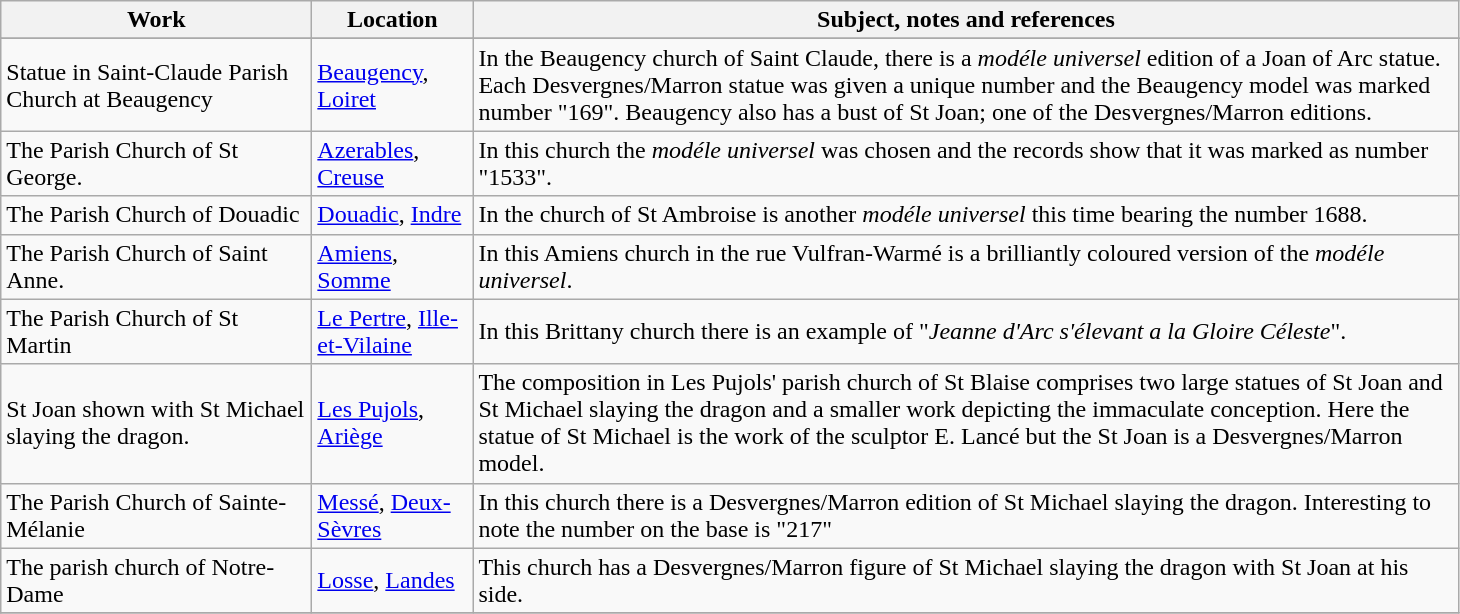<table class="wikitable sortable">
<tr>
<th style="width:200px">Work</th>
<th style="width:100px">Location</th>
<th style="width:650px" class="unsortable">Subject, notes and references</th>
</tr>
<tr>
</tr>
<tr>
<td>Statue in Saint-Claude Parish Church at Beaugency</td>
<td><a href='#'>Beaugency</a>, <a href='#'>Loiret</a></td>
<td>In the Beaugency church of Saint Claude, there is a <em>modéle universel</em> edition of a Joan of Arc statue.  Each Desvergnes/Marron statue was given a unique number and the Beaugency model was marked number "169". Beaugency also has a bust of St Joan; one of the Desvergnes/Marron editions.</td>
</tr>
<tr>
<td>The Parish Church of St George.</td>
<td><a href='#'>Azerables</a>, <a href='#'>Creuse</a></td>
<td>In this church the <em>modéle universel</em> was chosen and the records show that it was marked as number "1533".</td>
</tr>
<tr>
<td>The Parish Church of Douadic</td>
<td><a href='#'>Douadic</a>, <a href='#'>Indre</a></td>
<td>In the church of St Ambroise is another <em>modéle universel</em> this time bearing the number 1688.</td>
</tr>
<tr>
<td>The Parish Church of Saint Anne.</td>
<td><a href='#'>Amiens</a>, <a href='#'>Somme</a></td>
<td>In this Amiens church in the rue Vulfran-Warmé is a brilliantly coloured version of the <em>modéle universel</em>.</td>
</tr>
<tr>
<td>The Parish Church of St Martin</td>
<td><a href='#'>Le Pertre</a>, <a href='#'>Ille-et-Vilaine</a></td>
<td>In this Brittany church there is an example of "<em>Jeanne d'Arc s'élevant a la Gloire Céleste</em>".</td>
</tr>
<tr>
<td>St Joan shown with St Michael slaying the dragon.</td>
<td><a href='#'>Les Pujols</a>, <a href='#'>Ariège</a></td>
<td>The composition in Les Pujols' parish church of St Blaise comprises two large statues of St Joan and St Michael slaying the dragon and a smaller work depicting the immaculate conception. Here the statue of St Michael is the work of the sculptor E. Lancé but the St Joan is a Desvergnes/Marron model.</td>
</tr>
<tr>
<td>The Parish Church of Sainte-Mélanie</td>
<td><a href='#'>Messé</a>, <a href='#'>Deux-Sèvres</a></td>
<td>In this church there is a Desvergnes/Marron edition of St Michael slaying the dragon. Interesting to note the number on the base is "217"<br></td>
</tr>
<tr>
<td>The parish church of Notre-Dame</td>
<td><a href='#'>Losse</a>, <a href='#'>Landes</a></td>
<td>This church has a Desvergnes/Marron figure of St Michael slaying the dragon with St Joan at his side.</td>
</tr>
<tr>
</tr>
</table>
